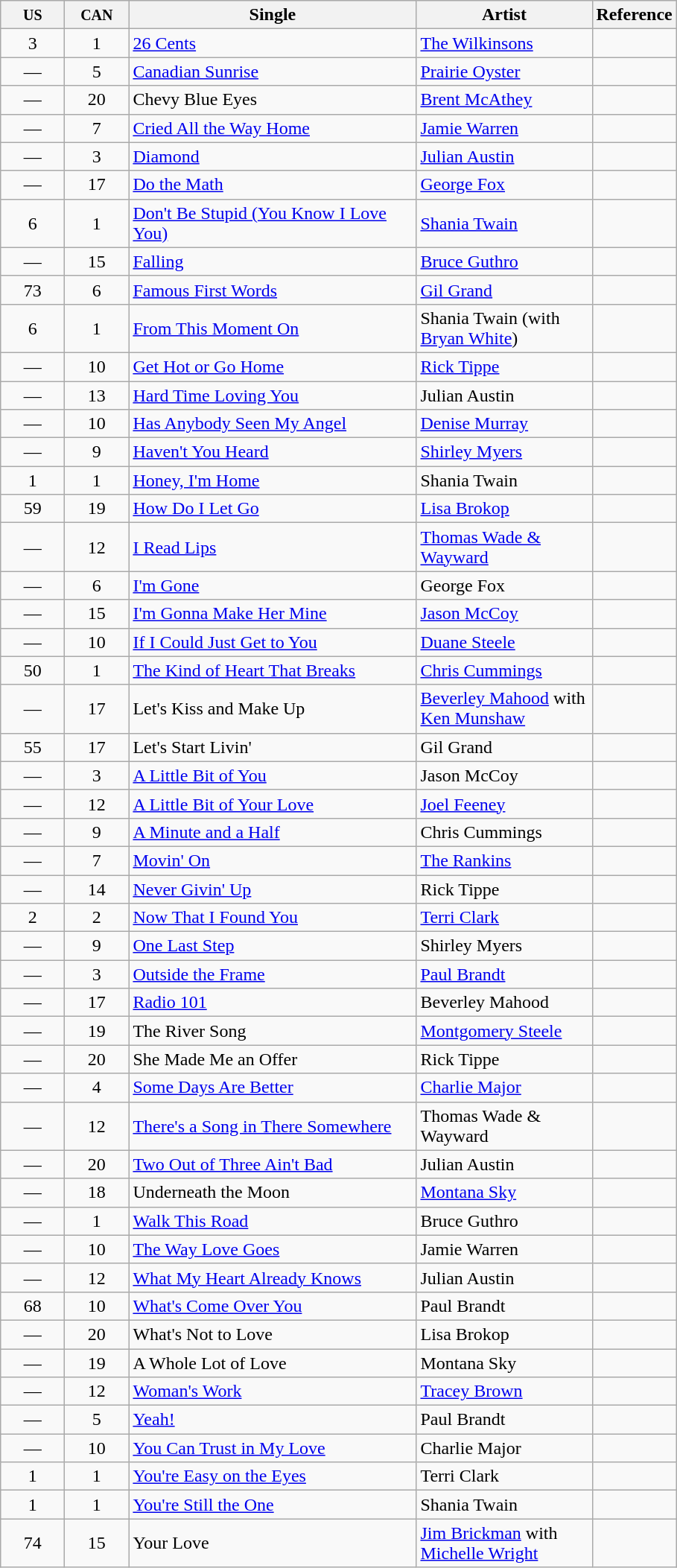<table class="wikitable sortable">
<tr>
<th width="50"><small>US</small></th>
<th width="50"><small>CAN</small></th>
<th width="250">Single</th>
<th width="150">Artist</th>
<th>Reference</th>
</tr>
<tr>
<td align="center">3</td>
<td align="center">1</td>
<td><a href='#'>26 Cents</a></td>
<td><a href='#'>The Wilkinsons</a></td>
<td></td>
</tr>
<tr>
<td align="center">—</td>
<td align="center">5</td>
<td><a href='#'>Canadian Sunrise</a></td>
<td><a href='#'>Prairie Oyster</a></td>
<td></td>
</tr>
<tr>
<td align="center">—</td>
<td align="center">20</td>
<td>Chevy Blue Eyes</td>
<td><a href='#'>Brent McAthey</a></td>
<td></td>
</tr>
<tr>
<td align="center">—</td>
<td align="center">7</td>
<td><a href='#'>Cried All the Way Home</a></td>
<td><a href='#'>Jamie Warren</a></td>
<td></td>
</tr>
<tr>
<td align="center">—</td>
<td align="center">3</td>
<td><a href='#'>Diamond</a></td>
<td><a href='#'>Julian Austin</a></td>
<td></td>
</tr>
<tr>
<td align="center">—</td>
<td align="center">17</td>
<td><a href='#'>Do the Math</a></td>
<td><a href='#'>George Fox</a></td>
<td></td>
</tr>
<tr>
<td align="center">6</td>
<td align="center">1</td>
<td><a href='#'>Don't Be Stupid (You Know I Love You)</a></td>
<td><a href='#'>Shania Twain</a></td>
<td></td>
</tr>
<tr>
<td align="center">—</td>
<td align="center">15</td>
<td><a href='#'>Falling</a></td>
<td><a href='#'>Bruce Guthro</a></td>
<td></td>
</tr>
<tr>
<td align="center">73</td>
<td align="center">6</td>
<td><a href='#'>Famous First Words</a></td>
<td><a href='#'>Gil Grand</a></td>
<td></td>
</tr>
<tr>
<td align="center">6</td>
<td align="center">1</td>
<td><a href='#'>From This Moment On</a></td>
<td>Shania Twain (with <a href='#'>Bryan White</a>)</td>
<td></td>
</tr>
<tr>
<td align="center">—</td>
<td align="center">10</td>
<td><a href='#'>Get Hot or Go Home</a></td>
<td><a href='#'>Rick Tippe</a></td>
<td></td>
</tr>
<tr>
<td align="center">—</td>
<td align="center">13</td>
<td><a href='#'>Hard Time Loving You</a></td>
<td>Julian Austin</td>
<td></td>
</tr>
<tr>
<td align="center">—</td>
<td align="center">10</td>
<td><a href='#'>Has Anybody Seen My Angel</a></td>
<td><a href='#'>Denise Murray</a></td>
<td></td>
</tr>
<tr>
<td align="center">—</td>
<td align="center">9</td>
<td><a href='#'>Haven't You Heard</a></td>
<td><a href='#'>Shirley Myers</a></td>
<td></td>
</tr>
<tr>
<td align="center">1</td>
<td align="center">1</td>
<td><a href='#'>Honey, I'm Home</a></td>
<td>Shania Twain</td>
<td></td>
</tr>
<tr>
<td align="center">59</td>
<td align="center">19</td>
<td><a href='#'>How Do I Let Go</a></td>
<td><a href='#'>Lisa Brokop</a></td>
<td></td>
</tr>
<tr>
<td align="center">—</td>
<td align="center">12</td>
<td><a href='#'>I Read Lips</a></td>
<td><a href='#'>Thomas Wade & Wayward</a></td>
<td></td>
</tr>
<tr>
<td align="center">—</td>
<td align="center">6</td>
<td><a href='#'>I'm Gone</a></td>
<td>George Fox</td>
<td></td>
</tr>
<tr>
<td align="center">—</td>
<td align="center">15</td>
<td><a href='#'>I'm Gonna Make Her Mine</a></td>
<td><a href='#'>Jason McCoy</a></td>
<td></td>
</tr>
<tr>
<td align="center">—</td>
<td align="center">10</td>
<td><a href='#'>If I Could Just Get to You</a></td>
<td><a href='#'>Duane Steele</a></td>
<td></td>
</tr>
<tr>
<td align="center">50</td>
<td align="center">1</td>
<td><a href='#'>The Kind of Heart That Breaks</a></td>
<td><a href='#'>Chris Cummings</a></td>
<td></td>
</tr>
<tr>
<td align="center">—</td>
<td align="center">17</td>
<td>Let's Kiss and Make Up</td>
<td><a href='#'>Beverley Mahood</a> with <a href='#'>Ken Munshaw</a></td>
<td></td>
</tr>
<tr>
<td align="center">55</td>
<td align="center">17</td>
<td>Let's Start Livin'</td>
<td>Gil Grand</td>
<td></td>
</tr>
<tr>
<td align="center">—</td>
<td align="center">3</td>
<td><a href='#'>A Little Bit of You</a></td>
<td>Jason McCoy</td>
<td></td>
</tr>
<tr>
<td align="center">—</td>
<td align="center">12</td>
<td><a href='#'>A Little Bit of Your Love</a></td>
<td><a href='#'>Joel Feeney</a></td>
<td></td>
</tr>
<tr>
<td align="center">—</td>
<td align="center">9</td>
<td><a href='#'>A Minute and a Half</a></td>
<td>Chris Cummings</td>
<td></td>
</tr>
<tr>
<td align="center">—</td>
<td align="center">7</td>
<td><a href='#'>Movin' On</a></td>
<td><a href='#'>The Rankins</a></td>
<td></td>
</tr>
<tr>
<td align="center">—</td>
<td align="center">14</td>
<td><a href='#'>Never Givin' Up</a></td>
<td>Rick Tippe</td>
<td></td>
</tr>
<tr>
<td align="center">2</td>
<td align="center">2</td>
<td><a href='#'>Now That I Found You</a></td>
<td><a href='#'>Terri Clark</a></td>
<td></td>
</tr>
<tr>
<td align="center">—</td>
<td align="center">9</td>
<td><a href='#'>One Last Step</a></td>
<td>Shirley Myers</td>
<td></td>
</tr>
<tr>
<td align="center">—</td>
<td align="center">3</td>
<td><a href='#'>Outside the Frame</a></td>
<td><a href='#'>Paul Brandt</a></td>
<td></td>
</tr>
<tr>
<td align="center">—</td>
<td align="center">17</td>
<td><a href='#'>Radio 101</a></td>
<td>Beverley Mahood</td>
<td></td>
</tr>
<tr>
<td align="center">—</td>
<td align="center">19</td>
<td>The River Song</td>
<td><a href='#'>Montgomery Steele</a></td>
<td></td>
</tr>
<tr>
<td align="center">—</td>
<td align="center">20</td>
<td>She Made Me an Offer</td>
<td>Rick Tippe</td>
<td></td>
</tr>
<tr>
<td align="center">—</td>
<td align="center">4</td>
<td><a href='#'>Some Days Are Better</a></td>
<td><a href='#'>Charlie Major</a></td>
<td></td>
</tr>
<tr>
<td align="center">—</td>
<td align="center">12</td>
<td><a href='#'>There's a Song in There Somewhere</a></td>
<td>Thomas Wade & Wayward</td>
<td></td>
</tr>
<tr>
<td align="center">—</td>
<td align="center">20</td>
<td><a href='#'>Two Out of Three Ain't Bad</a></td>
<td>Julian Austin</td>
<td></td>
</tr>
<tr>
<td align="center">—</td>
<td align="center">18</td>
<td>Underneath the Moon</td>
<td><a href='#'>Montana Sky</a></td>
<td></td>
</tr>
<tr>
<td align="center">—</td>
<td align="center">1</td>
<td><a href='#'>Walk This Road</a></td>
<td>Bruce Guthro</td>
<td></td>
</tr>
<tr>
<td align="center">—</td>
<td align="center">10</td>
<td><a href='#'>The Way Love Goes</a></td>
<td>Jamie Warren</td>
<td></td>
</tr>
<tr>
<td align="center">—</td>
<td align="center">12</td>
<td><a href='#'>What My Heart Already Knows</a></td>
<td>Julian Austin</td>
<td></td>
</tr>
<tr>
<td align="center">68</td>
<td align="center">10</td>
<td><a href='#'>What's Come Over You</a></td>
<td>Paul Brandt</td>
<td></td>
</tr>
<tr>
<td align="center">—</td>
<td align="center">20</td>
<td>What's Not to Love</td>
<td>Lisa Brokop</td>
<td></td>
</tr>
<tr>
<td align="center">—</td>
<td align="center">19</td>
<td>A Whole Lot of Love</td>
<td>Montana Sky</td>
<td></td>
</tr>
<tr>
<td align="center">—</td>
<td align="center">12</td>
<td><a href='#'>Woman's Work</a></td>
<td><a href='#'>Tracey Brown</a></td>
<td></td>
</tr>
<tr>
<td align="center">—</td>
<td align="center">5</td>
<td><a href='#'>Yeah!</a></td>
<td>Paul Brandt</td>
<td></td>
</tr>
<tr>
<td align="center">—</td>
<td align="center">10</td>
<td><a href='#'>You Can Trust in My Love</a></td>
<td>Charlie Major</td>
<td></td>
</tr>
<tr>
<td align="center">1</td>
<td align="center">1</td>
<td><a href='#'>You're Easy on the Eyes</a></td>
<td>Terri Clark</td>
<td></td>
</tr>
<tr>
<td align="center">1</td>
<td align="center">1</td>
<td><a href='#'>You're Still the One</a></td>
<td>Shania Twain</td>
<td></td>
</tr>
<tr>
<td align="center">74</td>
<td align="center">15</td>
<td>Your Love</td>
<td><a href='#'>Jim Brickman</a> with <a href='#'>Michelle Wright</a></td>
<td></td>
</tr>
</table>
